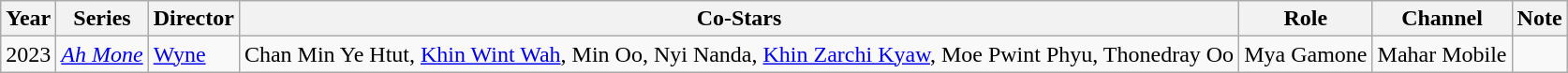<table class="wikitable sortable">
<tr>
<th>Year</th>
<th>Series</th>
<th>Director</th>
<th>Co-Stars</th>
<th>Role</th>
<th>Channel</th>
<th>Note</th>
</tr>
<tr>
<td>2023</td>
<td><em><a href='#'>Ah Mone</a></em></td>
<td><a href='#'>Wyne</a></td>
<td>Chan Min Ye Htut, <a href='#'>Khin Wint Wah</a>, Min Oo, Nyi Nanda, <a href='#'>Khin Zarchi Kyaw</a>, Moe Pwint Phyu, Thonedray Oo</td>
<td>Mya Gamone</td>
<td>Mahar Mobile</td>
<td></td>
</tr>
</table>
